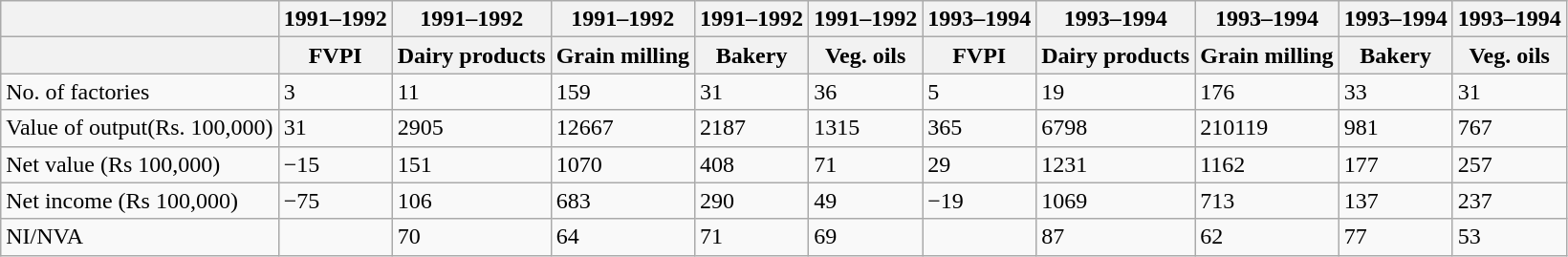<table class="wikitable">
<tr>
<th></th>
<th>1991–1992</th>
<th>1991–1992</th>
<th>1991–1992</th>
<th>1991–1992</th>
<th>1991–1992</th>
<th>1993–1994</th>
<th>1993–1994</th>
<th>1993–1994</th>
<th>1993–1994</th>
<th>1993–1994</th>
</tr>
<tr>
<th></th>
<th>FVPI</th>
<th>Dairy products</th>
<th>Grain milling</th>
<th>Bakery</th>
<th>Veg. oils</th>
<th>FVPI</th>
<th>Dairy products</th>
<th>Grain milling</th>
<th>Bakery</th>
<th>Veg. oils</th>
</tr>
<tr>
<td>No. of factories</td>
<td>3</td>
<td>11</td>
<td>159</td>
<td>31</td>
<td>36</td>
<td>5</td>
<td>19</td>
<td>176</td>
<td>33</td>
<td>31</td>
</tr>
<tr>
<td>Value of output(Rs. 100,000)</td>
<td>31</td>
<td>2905</td>
<td>12667</td>
<td>2187</td>
<td>1315</td>
<td>365</td>
<td>6798</td>
<td>210119</td>
<td>981</td>
<td>767</td>
</tr>
<tr>
<td>Net value (Rs 100,000)</td>
<td>−15</td>
<td>151</td>
<td>1070</td>
<td>408</td>
<td>71</td>
<td>29</td>
<td>1231</td>
<td>1162</td>
<td>177</td>
<td>257</td>
</tr>
<tr>
<td>Net income (Rs 100,000)</td>
<td>−75</td>
<td>106</td>
<td>683</td>
<td>290</td>
<td>49</td>
<td>−19</td>
<td>1069</td>
<td>713</td>
<td>137</td>
<td>237</td>
</tr>
<tr>
<td>NI/NVA</td>
<td></td>
<td>70</td>
<td>64</td>
<td>71</td>
<td>69</td>
<td></td>
<td>87</td>
<td>62</td>
<td>77</td>
<td>53</td>
</tr>
</table>
